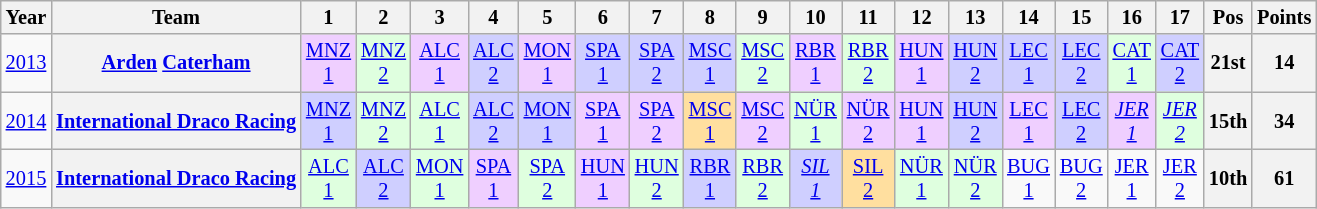<table class="wikitable" style="text-align:center; font-size:85%">
<tr>
<th>Year</th>
<th>Team</th>
<th>1</th>
<th>2</th>
<th>3</th>
<th>4</th>
<th>5</th>
<th>6</th>
<th>7</th>
<th>8</th>
<th>9</th>
<th>10</th>
<th>11</th>
<th>12</th>
<th>13</th>
<th>14</th>
<th>15</th>
<th>16</th>
<th>17</th>
<th>Pos</th>
<th>Points</th>
</tr>
<tr>
<td><a href='#'>2013</a></td>
<th nowrap><a href='#'>Arden</a> <a href='#'>Caterham</a></th>
<td style="background:#EFCFFF;"><a href='#'>MNZ<br>1</a><br></td>
<td style="background:#DFFFDF;"><a href='#'>MNZ<br>2</a><br></td>
<td style="background:#EFCFFF;"><a href='#'>ALC<br>1</a><br></td>
<td style="background:#CFCFFF;"><a href='#'>ALC<br>2</a><br></td>
<td style="background:#EFCFFF;"><a href='#'>MON<br>1</a><br></td>
<td style="background:#CFCFFF;"><a href='#'>SPA<br>1</a><br></td>
<td style="background:#CFCFFF;"><a href='#'>SPA<br>2</a><br></td>
<td style="background:#CFCFFF;"><a href='#'>MSC<br>1</a><br></td>
<td style="background:#DFFFDF;"><a href='#'>MSC<br>2</a><br></td>
<td style="background:#EFCFFF;"><a href='#'>RBR<br>1</a><br></td>
<td style="background:#DFFFDF;"><a href='#'>RBR<br>2</a><br></td>
<td style="background:#EFCFFF;"><a href='#'>HUN<br>1</a><br></td>
<td style="background:#CFCFFF;"><a href='#'>HUN<br>2</a><br></td>
<td style="background:#CFCFFF;"><a href='#'>LEC<br>1</a><br></td>
<td style="background:#CFCFFF;"><a href='#'>LEC<br>2</a><br></td>
<td style="background:#DFFFDF;"><a href='#'>CAT<br>1</a><br></td>
<td style="background:#CFCFFF;"><a href='#'>CAT<br>2</a><br></td>
<th>21st</th>
<th>14</th>
</tr>
<tr>
<td><a href='#'>2014</a></td>
<th nowrap><a href='#'>International Draco Racing</a></th>
<td style="background:#CFCFFF;"><a href='#'>MNZ<br>1</a><br></td>
<td style="background:#DFFFDF;"><a href='#'>MNZ<br>2</a><br></td>
<td style="background:#DFFFDF;"><a href='#'>ALC<br>1</a><br></td>
<td style="background:#CFCFFF;"><a href='#'>ALC<br>2</a><br></td>
<td style="background:#CFCFFF;"><a href='#'>MON<br>1</a><br></td>
<td style="background:#EFCFFF;"><a href='#'>SPA<br>1</a><br></td>
<td style="background:#EFCFFF;"><a href='#'>SPA<br>2</a><br></td>
<td style="background:#FFDF9F;"><a href='#'>MSC<br>1</a><br></td>
<td style="background:#EFCFFF;"><a href='#'>MSC<br>2</a><br></td>
<td style="background:#DFFFDF;"><a href='#'>NÜR<br>1</a><br></td>
<td style="background:#EFCFFF;"><a href='#'>NÜR<br>2</a><br></td>
<td style="background:#EFCFFF;"><a href='#'>HUN<br>1</a><br></td>
<td style="background:#CFCFFF;"><a href='#'>HUN<br>2</a><br></td>
<td style="background:#EFCFFF;"><a href='#'>LEC<br>1</a><br></td>
<td style="background:#CFCFFF;"><a href='#'>LEC<br>2</a><br></td>
<td style="background:#EFCFFF;"><em><a href='#'>JER<br>1</a></em><br></td>
<td style="background:#DFFFDF;"><em><a href='#'>JER<br>2</a></em><br></td>
<th>15th</th>
<th>34</th>
</tr>
<tr>
<td><a href='#'>2015</a></td>
<th nowrap><a href='#'>International Draco Racing</a></th>
<td style="background:#DFFFDF;"><a href='#'>ALC<br>1</a><br></td>
<td style="background:#CFCFFF;"><a href='#'>ALC<br>2</a><br></td>
<td style="background:#DFFFDF;"><a href='#'>MON<br>1</a><br></td>
<td style="background:#EFCFFF;"><a href='#'>SPA<br>1</a><br></td>
<td style="background:#DFFFDF;"><a href='#'>SPA<br>2</a><br></td>
<td style="background:#EFCFFF;"><a href='#'>HUN<br>1</a><br></td>
<td style="background:#DFFFDF;"><a href='#'>HUN<br>2</a><br></td>
<td style="background:#CFCFFF;"><a href='#'>RBR<br>1</a><br></td>
<td style="background:#DFFFDF;"><a href='#'>RBR<br>2</a><br></td>
<td style="background:#CFCFFF;"><em><a href='#'>SIL<br>1</a></em><br></td>
<td style="background:#FFDF9F;"><a href='#'>SIL<br>2</a><br></td>
<td style="background:#DFFFDF;"><a href='#'>NÜR<br>1</a><br></td>
<td style="background:#DFFFDF;"><a href='#'>NÜR<br>2</a><br></td>
<td><a href='#'>BUG<br>1</a></td>
<td><a href='#'>BUG<br>2</a></td>
<td><a href='#'>JER<br>1</a></td>
<td><a href='#'>JER<br>2</a></td>
<th>10th</th>
<th>61</th>
</tr>
</table>
